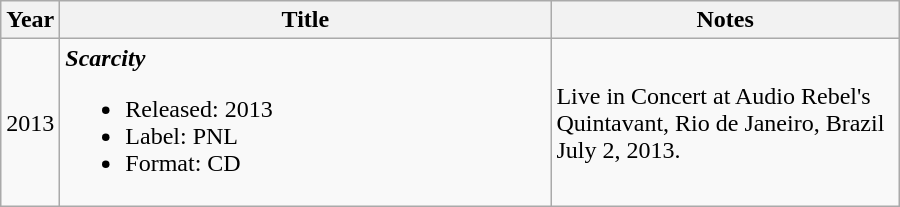<table class="wikitable">
<tr>
<th>Year</th>
<th style="width:225px;">Title</th>
<th style="width:225px;">Notes</th>
</tr>
<tr>
<td>2013</td>
<td style="width:20em"><strong><em>Scarcity</em></strong><br><ul><li>Released: 2013</li><li>Label: PNL </li><li>Format: CD</li></ul></td>
<td>Live in Concert at Audio Rebel's Quintavant, Rio de Janeiro, Brazil July 2, 2013.</td>
</tr>
</table>
